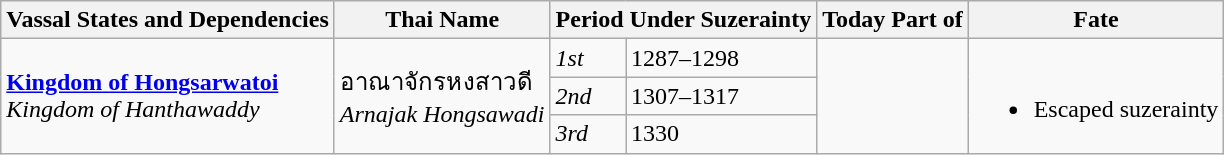<table class="wikitable">
<tr>
<th><strong>Vassal States and Dependencies</strong></th>
<th>Thai Name</th>
<th colspan="2">Period Under Suzerainty</th>
<th>Today Part of</th>
<th>Fate</th>
</tr>
<tr>
<td rowspan="3"><a href='#'><strong>Kingdom of Hongsarwatoi</strong></a><br><em>Kingdom of Hanthawaddy</em></td>
<td rowspan="3">อาณาจักรหงสาวดี<br><em>Arnajak Hongsawadi</em></td>
<td><em>1st</em></td>
<td>1287–1298</td>
<td rowspan="3"></td>
<td rowspan="3"><br><ul><li>Escaped suzerainty</li></ul></td>
</tr>
<tr>
<td><em>2nd</em></td>
<td>1307–1317</td>
</tr>
<tr>
<td><em>3rd</em></td>
<td>1330</td>
</tr>
</table>
